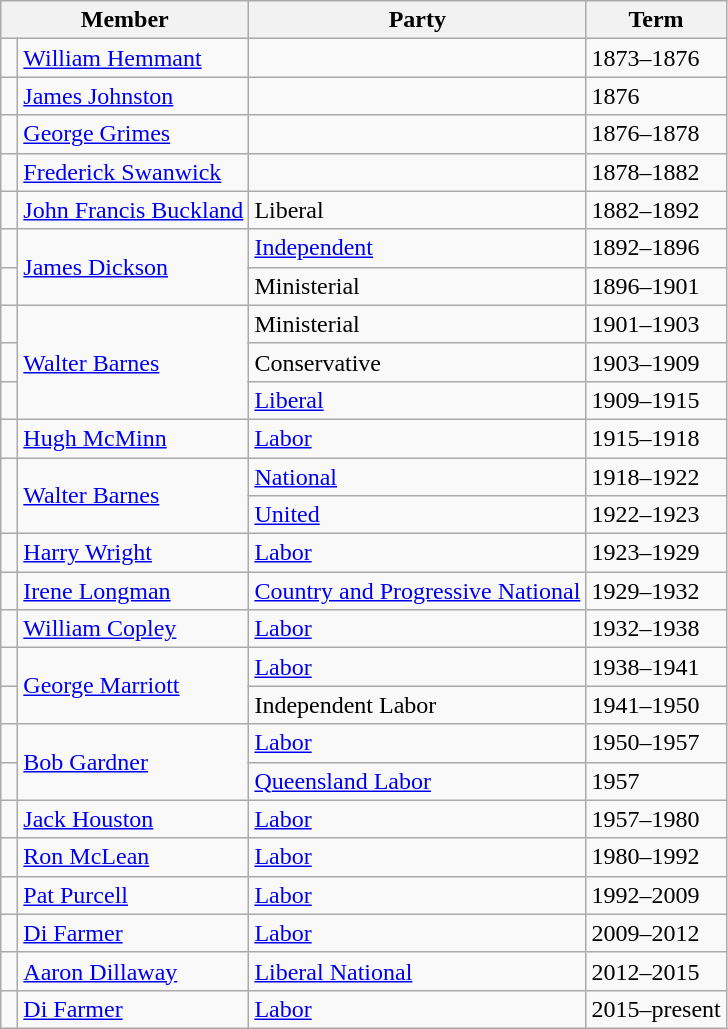<table class="wikitable sortable">
<tr>
<th colspan="2">Member</th>
<th>Party</th>
<th>Term</th>
</tr>
<tr>
<td> </td>
<td><a href='#'>William Hemmant</a></td>
<td> </td>
<td>1873–1876</td>
</tr>
<tr>
<td> </td>
<td><a href='#'>James Johnston</a></td>
<td> </td>
<td>1876</td>
</tr>
<tr>
<td> </td>
<td><a href='#'>George Grimes</a></td>
<td> </td>
<td>1876–1878</td>
</tr>
<tr>
<td> </td>
<td><a href='#'>Frederick Swanwick</a></td>
<td> </td>
<td>1878–1882</td>
</tr>
<tr>
<td> </td>
<td><a href='#'>John Francis Buckland</a></td>
<td>Liberal</td>
<td>1882–1892</td>
</tr>
<tr>
<td> </td>
<td rowspan=2><a href='#'>James Dickson</a></td>
<td><a href='#'>Independent</a></td>
<td>1892–1896</td>
</tr>
<tr>
<td> </td>
<td>Ministerial</td>
<td>1896–1901</td>
</tr>
<tr>
<td> </td>
<td rowspan=3><a href='#'>Walter Barnes</a></td>
<td>Ministerial</td>
<td>1901–1903</td>
</tr>
<tr>
<td> </td>
<td>Conservative</td>
<td>1903–1909</td>
</tr>
<tr>
<td> </td>
<td><a href='#'>Liberal</a></td>
<td>1909–1915</td>
</tr>
<tr>
<td> </td>
<td><a href='#'>Hugh McMinn</a></td>
<td><a href='#'>Labor</a></td>
<td>1915–1918</td>
</tr>
<tr>
<td rowspan=2 > </td>
<td rowspan=2><a href='#'>Walter Barnes</a></td>
<td><a href='#'>National</a></td>
<td>1918–1922</td>
</tr>
<tr>
<td><a href='#'>United</a></td>
<td>1922–1923</td>
</tr>
<tr>
<td> </td>
<td><a href='#'>Harry Wright</a></td>
<td><a href='#'>Labor</a></td>
<td>1923–1929</td>
</tr>
<tr>
<td> </td>
<td><a href='#'>Irene Longman</a></td>
<td><a href='#'>Country and Progressive National</a></td>
<td>1929–1932</td>
</tr>
<tr>
<td> </td>
<td><a href='#'>William Copley</a></td>
<td><a href='#'>Labor</a></td>
<td>1932–1938</td>
</tr>
<tr>
<td> </td>
<td rowspan="2"><a href='#'>George Marriott</a></td>
<td><a href='#'>Labor</a></td>
<td>1938–1941</td>
</tr>
<tr>
<td> </td>
<td>Independent Labor</td>
<td>1941–1950</td>
</tr>
<tr>
<td> </td>
<td rowspan="2"><a href='#'>Bob Gardner</a></td>
<td><a href='#'>Labor</a></td>
<td>1950–1957</td>
</tr>
<tr>
<td> </td>
<td><a href='#'>Queensland Labor</a></td>
<td>1957</td>
</tr>
<tr>
<td> </td>
<td><a href='#'>Jack Houston</a></td>
<td><a href='#'>Labor</a></td>
<td>1957–1980</td>
</tr>
<tr>
<td> </td>
<td><a href='#'>Ron McLean</a></td>
<td><a href='#'>Labor</a></td>
<td>1980–1992</td>
</tr>
<tr>
<td> </td>
<td><a href='#'>Pat Purcell</a></td>
<td><a href='#'>Labor</a></td>
<td>1992–2009</td>
</tr>
<tr>
<td> </td>
<td><a href='#'>Di Farmer</a></td>
<td><a href='#'>Labor</a></td>
<td>2009–2012</td>
</tr>
<tr>
<td> </td>
<td><a href='#'>Aaron Dillaway</a></td>
<td><a href='#'>Liberal National</a></td>
<td>2012–2015</td>
</tr>
<tr>
<td> </td>
<td><a href='#'>Di Farmer</a></td>
<td><a href='#'>Labor</a></td>
<td>2015–present</td>
</tr>
</table>
